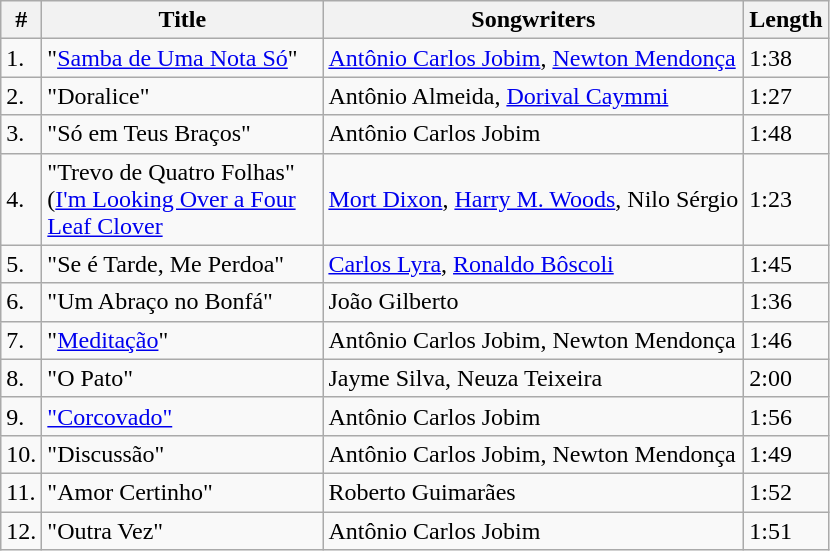<table class="wikitable">
<tr>
<th>#</th>
<th width="180">Title</th>
<th>Songwriters</th>
<th>Length</th>
</tr>
<tr>
<td>1.</td>
<td>"<a href='#'>Samba de Uma Nota Só</a>"</td>
<td><a href='#'>Antônio Carlos Jobim</a>, <a href='#'>Newton Mendonça</a></td>
<td>1:38</td>
</tr>
<tr>
<td>2.</td>
<td>"Doralice"</td>
<td>Antônio Almeida, <a href='#'>Dorival Caymmi</a></td>
<td>1:27</td>
</tr>
<tr>
<td>3.</td>
<td>"Só em Teus Braços"</td>
<td>Antônio Carlos Jobim</td>
<td>1:48</td>
</tr>
<tr>
<td>4.</td>
<td>"Trevo de Quatro Folhas" (<a href='#'>I'm Looking Over a Four Leaf Clover</a></td>
<td><a href='#'>Mort Dixon</a>, <a href='#'>Harry M. Woods</a>, Nilo Sérgio</td>
<td>1:23</td>
</tr>
<tr>
<td>5.</td>
<td>"Se é Tarde, Me Perdoa"</td>
<td><a href='#'>Carlos Lyra</a>, <a href='#'>Ronaldo Bôscoli</a></td>
<td>1:45</td>
</tr>
<tr>
<td>6.</td>
<td>"Um Abraço no Bonfá"</td>
<td>João Gilberto</td>
<td>1:36</td>
</tr>
<tr>
<td>7.</td>
<td>"<a href='#'>Meditação</a>"</td>
<td>Antônio Carlos Jobim, Newton Mendonça</td>
<td>1:46</td>
</tr>
<tr>
<td>8.</td>
<td>"O Pato"</td>
<td>Jayme Silva, Neuza Teixeira</td>
<td>2:00</td>
</tr>
<tr>
<td>9.</td>
<td><a href='#'>"Corcovado"</a></td>
<td>Antônio Carlos Jobim</td>
<td>1:56</td>
</tr>
<tr>
<td>10.</td>
<td>"Discussão"</td>
<td>Antônio Carlos Jobim, Newton Mendonça</td>
<td>1:49</td>
</tr>
<tr>
<td>11.</td>
<td>"Amor Certinho"</td>
<td>Roberto Guimarães</td>
<td>1:52</td>
</tr>
<tr>
<td>12.</td>
<td>"Outra Vez"</td>
<td>Antônio Carlos Jobim</td>
<td>1:51</td>
</tr>
</table>
